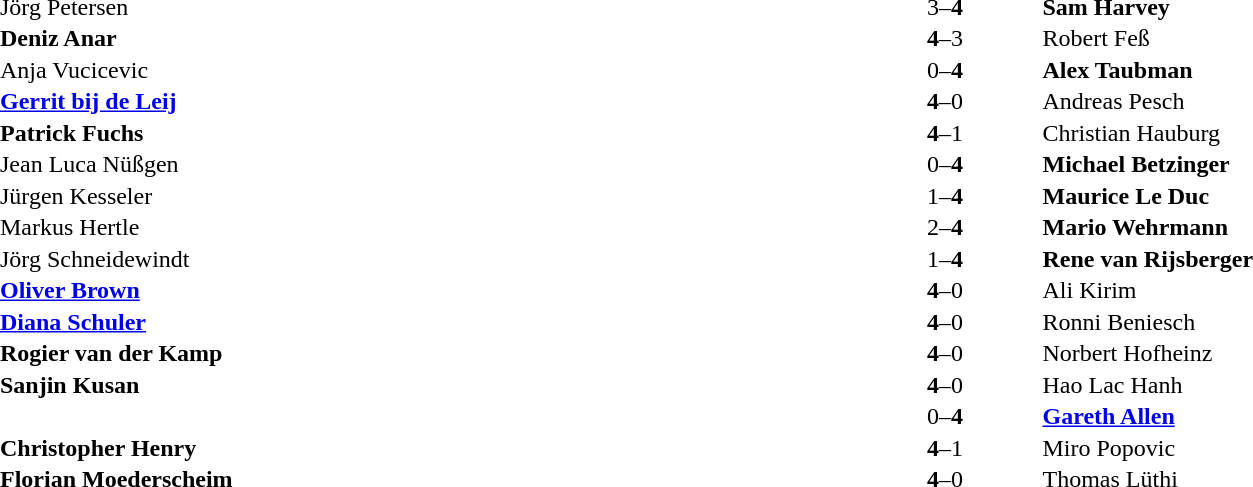<table width="100%" cellspacing="1">
<tr>
<th width=45%></th>
<th width=10%></th>
<th width=45%></th>
</tr>
<tr>
<td> Jörg Petersen</td>
<td align="center">3–<strong>4</strong></td>
<td> <strong>Sam Harvey</strong></td>
</tr>
<tr>
<td> <strong>Deniz Anar</strong></td>
<td align="center"><strong>4</strong>–3</td>
<td> Robert Feß</td>
</tr>
<tr>
<td> Anja Vucicevic</td>
<td align="center">0–<strong>4</strong></td>
<td> <strong>Alex Taubman</strong></td>
</tr>
<tr>
<td> <strong><a href='#'>Gerrit bij de Leij</a></strong></td>
<td align="center"><strong>4</strong>–0</td>
<td> Andreas Pesch</td>
</tr>
<tr>
<td> <strong>Patrick Fuchs</strong></td>
<td align="center"><strong>4</strong>–1</td>
<td> Christian Hauburg</td>
</tr>
<tr>
<td> Jean Luca Nüßgen</td>
<td align="center">0–<strong>4</strong></td>
<td> <strong>Michael Betzinger</strong></td>
</tr>
<tr>
<td> Jürgen Kesseler</td>
<td align="center">1–<strong>4</strong></td>
<td> <strong>Maurice Le Duc</strong></td>
</tr>
<tr>
<td> Markus Hertle</td>
<td align="center">2–<strong>4</strong></td>
<td> <strong>Mario Wehrmann</strong></td>
</tr>
<tr>
<td> Jörg Schneidewindt</td>
<td align="center">1–<strong>4</strong></td>
<td> <strong>Rene van Rijsberger</strong></td>
</tr>
<tr>
<td> <strong><a href='#'>Oliver Brown</a></strong></td>
<td align="center"><strong>4</strong>–0</td>
<td> Ali Kirim</td>
</tr>
<tr>
<td> <strong><a href='#'>Diana Schuler</a></strong></td>
<td align="center"><strong>4</strong>–0</td>
<td> Ronni Beniesch</td>
</tr>
<tr>
<td> <strong>Rogier van der Kamp</strong></td>
<td align="center"><strong>4</strong>–0</td>
<td> Norbert Hofheinz</td>
</tr>
<tr>
<td> <strong>Sanjin Kusan</strong></td>
<td align="center"><strong>4</strong>–0</td>
<td> Hao Lac Hanh</td>
</tr>
<tr>
<td></td>
<td align="center">0–<strong>4</strong></td>
<td> <strong><a href='#'>Gareth Allen</a></strong></td>
</tr>
<tr>
<td> <strong>Christopher Henry</strong></td>
<td align="center"><strong>4</strong>–1</td>
<td> Miro Popovic</td>
</tr>
<tr>
<td> <strong>Florian Moederscheim</strong></td>
<td align="center"><strong>4</strong>–0</td>
<td> Thomas Lüthi</td>
</tr>
</table>
